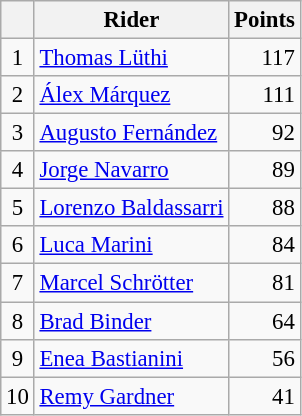<table class="wikitable" style="font-size: 95%;">
<tr>
<th></th>
<th>Rider</th>
<th>Points</th>
</tr>
<tr>
<td align=center>1</td>
<td> <a href='#'>Thomas Lüthi</a></td>
<td align=right>117</td>
</tr>
<tr>
<td align=center>2</td>
<td> <a href='#'>Álex Márquez</a></td>
<td align=right>111</td>
</tr>
<tr>
<td align=center>3</td>
<td> <a href='#'>Augusto Fernández</a></td>
<td align=right>92</td>
</tr>
<tr>
<td align=center>4</td>
<td> <a href='#'>Jorge Navarro</a></td>
<td align=right>89</td>
</tr>
<tr>
<td align=center>5</td>
<td> <a href='#'>Lorenzo Baldassarri</a></td>
<td align=right>88</td>
</tr>
<tr>
<td align=center>6</td>
<td> <a href='#'>Luca Marini</a></td>
<td align=right>84</td>
</tr>
<tr>
<td align=center>7</td>
<td> <a href='#'>Marcel Schrötter</a></td>
<td align=right>81</td>
</tr>
<tr>
<td align=center>8</td>
<td> <a href='#'>Brad Binder</a></td>
<td align=right>64</td>
</tr>
<tr>
<td align=center>9</td>
<td> <a href='#'>Enea Bastianini</a></td>
<td align=right>56</td>
</tr>
<tr>
<td align=center>10</td>
<td> <a href='#'>Remy Gardner</a></td>
<td align=right>41</td>
</tr>
</table>
